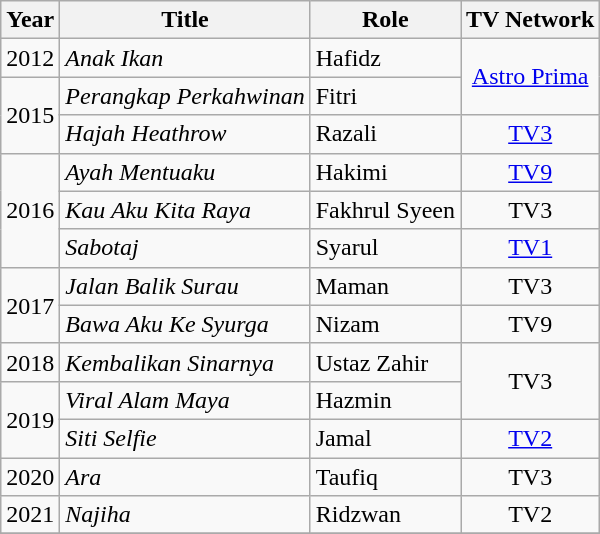<table class="wikitable">
<tr>
<th>Year</th>
<th>Title</th>
<th>Role</th>
<th>TV Network</th>
</tr>
<tr>
<td>2012</td>
<td><em>Anak Ikan</em></td>
<td>Hafidz</td>
<td rowspan="2" style="text-align:center;"><a href='#'>Astro Prima</a></td>
</tr>
<tr>
<td rowspan="2">2015</td>
<td><em>Perangkap Perkahwinan</em></td>
<td>Fitri</td>
</tr>
<tr>
<td><em>Hajah Heathrow</em></td>
<td>Razali</td>
<td style="text-align:center;"><a href='#'>TV3</a></td>
</tr>
<tr>
<td rowspan="3">2016</td>
<td><em>Ayah Mentuaku</em></td>
<td>Hakimi</td>
<td style="text-align:center;"><a href='#'>TV9</a></td>
</tr>
<tr>
<td><em>Kau Aku Kita Raya</em></td>
<td>Fakhrul Syeen</td>
<td style="text-align:center;">TV3</td>
</tr>
<tr>
<td><em>Sabotaj</em></td>
<td>Syarul</td>
<td style="text-align:center;"><a href='#'>TV1</a></td>
</tr>
<tr>
<td rowspan="2" style="text-align:center;">2017</td>
<td><em>Jalan Balik Surau</em></td>
<td>Maman</td>
<td style="text-align:center;">TV3</td>
</tr>
<tr>
<td><em>Bawa Aku Ke Syurga</em></td>
<td>Nizam</td>
<td style="text-align:center;">TV9</td>
</tr>
<tr>
<td>2018</td>
<td><em>Kembalikan Sinarnya</em></td>
<td>Ustaz Zahir</td>
<td rowspan="2" style="text-align:center;">TV3</td>
</tr>
<tr>
<td rowspan="2">2019</td>
<td><em>Viral Alam Maya</em></td>
<td>Hazmin</td>
</tr>
<tr>
<td><em>Siti Selfie</em></td>
<td>Jamal</td>
<td style="text-align:center;"><a href='#'>TV2</a></td>
</tr>
<tr>
<td>2020</td>
<td><em>Ara</em></td>
<td>Taufiq</td>
<td style="text-align:center;">TV3</td>
</tr>
<tr>
<td>2021</td>
<td><em>Najiha</em></td>
<td>Ridzwan</td>
<td style="text-align:center;">TV2</td>
</tr>
<tr>
</tr>
</table>
